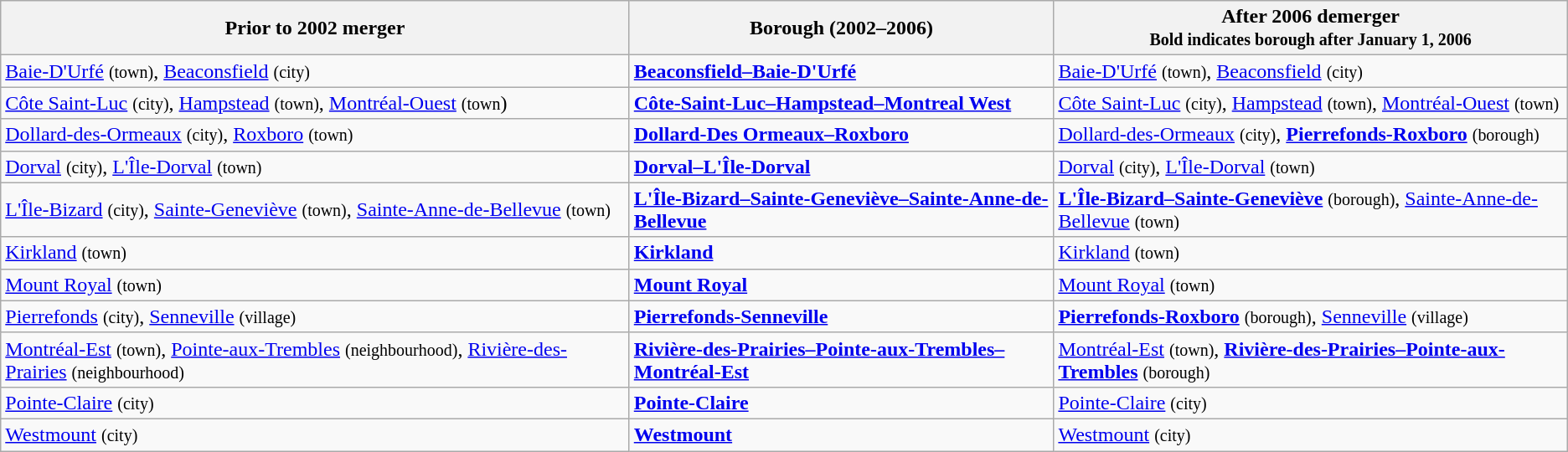<table class="sortable wikitable" style="float:left;">
<tr>
<th>Prior to 2002 merger</th>
<th>Borough (2002–2006)</th>
<th>After 2006 demerger<br><small><strong>Bold</strong> indicates borough after January 1, 2006</small></th>
</tr>
<tr>
<td align="left"><a href='#'>Baie-D'Urfé</a> <small>(town)</small>, <a href='#'>Beaconsfield</a> <small>(city)</small></td>
<td><strong><a href='#'>Beaconsfield–Baie-D'Urfé</a></strong></td>
<td><a href='#'>Baie-D'Urfé</a> <small>(town)</small>, <a href='#'>Beaconsfield</a> <small>(city)</small></td>
</tr>
<tr>
<td align="left"><a href='#'>Côte Saint-Luc</a> <small>(city)</small>, <a href='#'>Hampstead</a> <small>(town)</small>, <a href='#'>Montréal-Ouest</a> <small>(town</small>)</td>
<td><strong><a href='#'>Côte-Saint-Luc–Hampstead–Montreal West</a></strong></td>
<td><a href='#'>Côte Saint-Luc</a> <small>(city)</small>, <a href='#'>Hampstead</a> <small>(town)</small>, <a href='#'>Montréal-Ouest</a> <small>(town)</small></td>
</tr>
<tr>
<td align="left"><a href='#'>Dollard-des-Ormeaux</a> <small>(city)</small>, <a href='#'>Roxboro</a> <small>(town)</small></td>
<td><strong><a href='#'>Dollard-Des Ormeaux–Roxboro</a></strong></td>
<td><a href='#'>Dollard-des-Ormeaux</a> <small>(city)</small>, <strong><a href='#'>Pierrefonds-Roxboro</a></strong> <small>(borough)</small></td>
</tr>
<tr>
<td align="left"><a href='#'>Dorval</a> <small>(city)</small>, <a href='#'>L'Île-Dorval</a> <small>(town)</small></td>
<td><strong><a href='#'>Dorval–L'Île-Dorval</a></strong></td>
<td><a href='#'>Dorval</a> <small>(city)</small>, <a href='#'>L'Île-Dorval</a> <small>(town)</small></td>
</tr>
<tr>
<td align="left"><a href='#'>L'Île-Bizard</a> <small>(city)</small>, <a href='#'>Sainte-Geneviève</a> <small>(town)</small>, <a href='#'>Sainte-Anne-de-Bellevue</a> <small>(town)</small></td>
<td><strong><a href='#'>L'Île-Bizard–Sainte-Geneviève–Sainte-Anne-de-Bellevue</a></strong></td>
<td><strong><a href='#'>L'Île-Bizard–Sainte-Geneviève</a></strong> <small>(borough)</small>, <a href='#'>Sainte-Anne-de-Bellevue</a> <small>(town)</small></td>
</tr>
<tr>
<td align="left"><a href='#'>Kirkland</a> <small>(town)</small></td>
<td><strong><a href='#'>Kirkland</a></strong></td>
<td><a href='#'>Kirkland</a> <small>(town)</small></td>
</tr>
<tr>
<td align="left"><a href='#'>Mount Royal</a> <small>(town)</small></td>
<td><strong><a href='#'>Mount Royal</a></strong></td>
<td><a href='#'>Mount Royal</a> <small>(town)</small></td>
</tr>
<tr>
<td align="left"><a href='#'>Pierrefonds</a> <small>(city)</small>, <a href='#'>Senneville</a> <small>(village)</small></td>
<td><strong><a href='#'>Pierrefonds-Senneville</a></strong></td>
<td><strong><a href='#'>Pierrefonds-Roxboro</a></strong> <small>(borough)</small>, <a href='#'>Senneville</a> <small>(village)</small></td>
</tr>
<tr>
<td align="left"><a href='#'>Montréal-Est</a> <small>(town)</small>, <a href='#'>Pointe-aux-Trembles</a> <small>(neighbourhood)</small>, <a href='#'>Rivière-des-Prairies</a> <small>(neighbourhood)</small></td>
<td><strong><a href='#'>Rivière-des-Prairies–Pointe-aux-Trembles–Montréal-Est</a></strong></td>
<td><a href='#'>Montréal-Est</a> <small>(town)</small>, <strong><a href='#'>Rivière-des-Prairies–Pointe-aux-Trembles</a></strong> <small>(borough)</small></td>
</tr>
<tr>
<td align="left"><a href='#'>Pointe-Claire</a> <small>(city)</small></td>
<td><strong><a href='#'>Pointe-Claire</a></strong></td>
<td><a href='#'>Pointe-Claire</a> <small>(city)</small></td>
</tr>
<tr>
<td align="left"><a href='#'>Westmount</a> <small>(city)</small></td>
<td><strong><a href='#'>Westmount</a></strong></td>
<td><a href='#'>Westmount</a> <small>(city)</small></td>
</tr>
</table>
